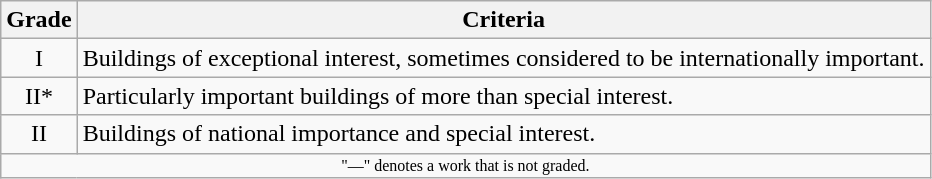<table class="wikitable" border="1">
<tr>
<th>Grade</th>
<th>Criteria</th>
</tr>
<tr>
<td align="center" >I</td>
<td>Buildings of exceptional interest, sometimes considered to be internationally important.</td>
</tr>
<tr>
<td align="center" >II*</td>
<td>Particularly important buildings of more than special interest.</td>
</tr>
<tr>
<td align="center" >II</td>
<td>Buildings of national importance and special interest.</td>
</tr>
<tr>
<td align="center" colspan="14" style="font-size: 8pt">"—" denotes a work that is not graded.</td>
</tr>
</table>
